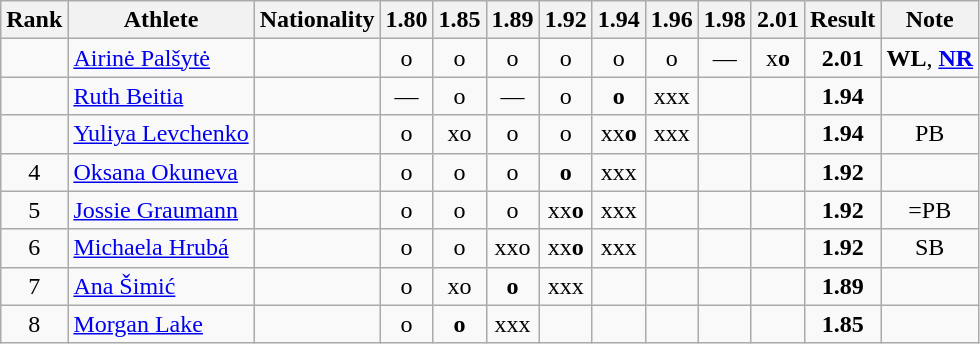<table class="wikitable sortable" style="text-align:center">
<tr>
<th>Rank</th>
<th>Athlete</th>
<th>Nationality</th>
<th>1.80</th>
<th>1.85</th>
<th>1.89</th>
<th>1.92</th>
<th>1.94</th>
<th>1.96</th>
<th>1.98</th>
<th>2.01</th>
<th>Result</th>
<th>Note</th>
</tr>
<tr>
<td></td>
<td align=left><a href='#'>Airinė Palšytė</a></td>
<td align=left></td>
<td>o</td>
<td>o</td>
<td>o</td>
<td>o</td>
<td>o</td>
<td>o</td>
<td>—</td>
<td>x<strong>o</strong></td>
<td><strong>2.01</strong></td>
<td><strong>WL</strong>, <strong><a href='#'>NR</a></strong></td>
</tr>
<tr>
<td></td>
<td align=left><a href='#'>Ruth Beitia</a></td>
<td align=left></td>
<td>—</td>
<td>o</td>
<td>—</td>
<td>o</td>
<td><strong>o</strong></td>
<td>xxx</td>
<td></td>
<td></td>
<td><strong>1.94</strong></td>
<td></td>
</tr>
<tr>
<td></td>
<td align=left><a href='#'>Yuliya Levchenko</a></td>
<td align=left></td>
<td>o</td>
<td>xo</td>
<td>o</td>
<td>o</td>
<td>xx<strong>o</strong></td>
<td>xxx</td>
<td></td>
<td></td>
<td><strong>1.94</strong></td>
<td>PB</td>
</tr>
<tr>
<td>4</td>
<td align=left><a href='#'>Oksana Okuneva</a></td>
<td align=left></td>
<td>o</td>
<td>o</td>
<td>o</td>
<td><strong>o</strong></td>
<td>xxx</td>
<td></td>
<td></td>
<td></td>
<td><strong>1.92</strong></td>
<td></td>
</tr>
<tr>
<td>5</td>
<td align=left><a href='#'>Jossie Graumann</a></td>
<td align=left></td>
<td>o</td>
<td>o</td>
<td>o</td>
<td>xx<strong>o</strong></td>
<td>xxx</td>
<td></td>
<td></td>
<td></td>
<td><strong>1.92</strong></td>
<td>=PB</td>
</tr>
<tr>
<td>6</td>
<td align=left><a href='#'>Michaela Hrubá</a></td>
<td align=left></td>
<td>o</td>
<td>o</td>
<td>xxo</td>
<td>xx<strong>o</strong></td>
<td>xxx</td>
<td></td>
<td></td>
<td></td>
<td><strong>1.92</strong></td>
<td>SB</td>
</tr>
<tr>
<td>7</td>
<td align=left><a href='#'>Ana Šimić</a></td>
<td align=left></td>
<td>o</td>
<td>xo</td>
<td><strong>o</strong></td>
<td>xxx</td>
<td></td>
<td></td>
<td></td>
<td></td>
<td><strong>1.89</strong></td>
<td></td>
</tr>
<tr>
<td>8</td>
<td align=left><a href='#'>Morgan Lake</a></td>
<td align=left></td>
<td>o</td>
<td><strong>o</strong></td>
<td>xxx</td>
<td></td>
<td></td>
<td></td>
<td></td>
<td></td>
<td><strong>1.85</strong></td>
<td></td>
</tr>
</table>
